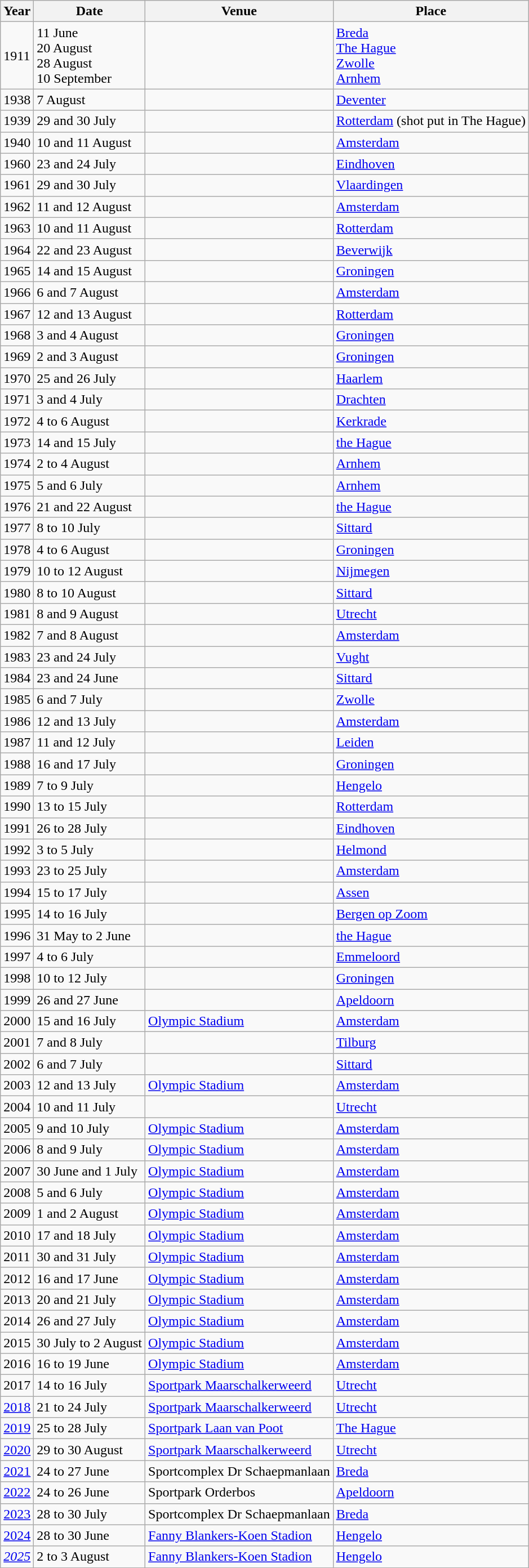<table class = "wikitable">
<tr>
<th>Year</th>
<th>Date</th>
<th>Venue</th>
<th>Place</th>
</tr>
<tr>
<td>1911</td>
<td>11 June<br>20 August<br>28 August<br>10 September</td>
<td></td>
<td><a href='#'>Breda</a><br><a href='#'>The Hague</a><br><a href='#'>Zwolle</a><br><a href='#'>Arnhem</a></td>
</tr>
<tr>
<td>1938</td>
<td>7 August</td>
<td></td>
<td><a href='#'>Deventer</a></td>
</tr>
<tr>
<td>1939</td>
<td>29 and 30 July</td>
<td></td>
<td><a href='#'>Rotterdam</a> (shot put in The Hague)</td>
</tr>
<tr>
<td>1940</td>
<td>10 and 11 August</td>
<td></td>
<td><a href='#'>Amsterdam</a></td>
</tr>
<tr>
<td>1960</td>
<td>23 and 24 July</td>
<td></td>
<td><a href='#'>Eindhoven</a></td>
</tr>
<tr>
<td>1961</td>
<td>29 and 30 July</td>
<td></td>
<td><a href='#'>Vlaardingen</a></td>
</tr>
<tr>
<td>1962</td>
<td>11 and 12 August</td>
<td></td>
<td><a href='#'>Amsterdam</a></td>
</tr>
<tr>
<td>1963</td>
<td>10 and 11 August</td>
<td></td>
<td><a href='#'>Rotterdam</a></td>
</tr>
<tr>
<td>1964</td>
<td>22 and 23 August</td>
<td></td>
<td><a href='#'>Beverwijk</a></td>
</tr>
<tr>
<td>1965</td>
<td>14 and 15 August</td>
<td></td>
<td><a href='#'>Groningen</a></td>
</tr>
<tr>
<td>1966</td>
<td>6 and 7 August</td>
<td></td>
<td><a href='#'>Amsterdam</a></td>
</tr>
<tr>
<td>1967</td>
<td>12 and 13 August</td>
<td></td>
<td><a href='#'>Rotterdam</a></td>
</tr>
<tr>
<td>1968</td>
<td>3 and 4 August</td>
<td></td>
<td><a href='#'>Groningen</a></td>
</tr>
<tr>
<td>1969</td>
<td>2 and 3 August</td>
<td></td>
<td><a href='#'>Groningen</a></td>
</tr>
<tr>
<td>1970</td>
<td>25 and 26 July</td>
<td></td>
<td><a href='#'>Haarlem</a></td>
</tr>
<tr>
<td>1971</td>
<td>3 and 4 July</td>
<td></td>
<td><a href='#'>Drachten</a></td>
</tr>
<tr>
<td>1972</td>
<td>4 to 6 August</td>
<td></td>
<td><a href='#'>Kerkrade</a></td>
</tr>
<tr>
<td>1973</td>
<td>14 and 15 July</td>
<td></td>
<td><a href='#'>the Hague</a></td>
</tr>
<tr>
<td>1974</td>
<td>2 to 4 August</td>
<td></td>
<td><a href='#'>Arnhem</a></td>
</tr>
<tr>
<td>1975</td>
<td>5 and 6 July</td>
<td></td>
<td><a href='#'>Arnhem</a></td>
</tr>
<tr>
<td>1976</td>
<td>21 and 22 August</td>
<td></td>
<td><a href='#'>the Hague</a></td>
</tr>
<tr>
<td>1977</td>
<td>8 to 10 July</td>
<td></td>
<td><a href='#'>Sittard</a></td>
</tr>
<tr>
<td>1978</td>
<td>4 to 6 August</td>
<td></td>
<td><a href='#'>Groningen</a></td>
</tr>
<tr>
<td>1979</td>
<td>10 to 12 August</td>
<td></td>
<td><a href='#'>Nijmegen</a></td>
</tr>
<tr>
<td>1980</td>
<td>8 to 10 August</td>
<td></td>
<td><a href='#'>Sittard</a></td>
</tr>
<tr>
<td>1981</td>
<td>8 and 9 August</td>
<td></td>
<td><a href='#'>Utrecht</a></td>
</tr>
<tr>
<td>1982</td>
<td>7 and 8 August</td>
<td></td>
<td><a href='#'>Amsterdam</a></td>
</tr>
<tr>
<td>1983</td>
<td>23 and 24 July</td>
<td></td>
<td><a href='#'>Vught</a></td>
</tr>
<tr>
<td>1984</td>
<td>23 and 24 June</td>
<td></td>
<td><a href='#'>Sittard</a></td>
</tr>
<tr>
<td>1985</td>
<td>6 and 7 July</td>
<td></td>
<td><a href='#'>Zwolle</a></td>
</tr>
<tr>
<td>1986</td>
<td>12 and 13 July</td>
<td></td>
<td><a href='#'>Amsterdam</a></td>
</tr>
<tr>
<td>1987</td>
<td>11 and 12 July</td>
<td></td>
<td><a href='#'>Leiden</a></td>
</tr>
<tr>
<td>1988</td>
<td>16 and 17 July</td>
<td></td>
<td><a href='#'>Groningen</a></td>
</tr>
<tr>
<td>1989</td>
<td>7 to 9 July</td>
<td></td>
<td><a href='#'>Hengelo</a></td>
</tr>
<tr>
<td>1990</td>
<td>13 to 15 July</td>
<td></td>
<td><a href='#'>Rotterdam</a></td>
</tr>
<tr>
<td>1991</td>
<td>26 to 28 July</td>
<td></td>
<td><a href='#'>Eindhoven</a></td>
</tr>
<tr>
<td>1992</td>
<td>3 to 5 July</td>
<td></td>
<td><a href='#'>Helmond</a></td>
</tr>
<tr>
<td>1993</td>
<td>23 to 25 July</td>
<td></td>
<td><a href='#'>Amsterdam</a></td>
</tr>
<tr>
<td>1994</td>
<td>15 to 17 July</td>
<td></td>
<td><a href='#'>Assen</a></td>
</tr>
<tr>
<td>1995</td>
<td>14 to 16 July</td>
<td></td>
<td><a href='#'>Bergen op Zoom</a></td>
</tr>
<tr>
<td>1996</td>
<td>31 May to 2 June</td>
<td></td>
<td><a href='#'>the Hague</a></td>
</tr>
<tr>
<td>1997</td>
<td>4 to 6 July</td>
<td></td>
<td><a href='#'>Emmeloord</a></td>
</tr>
<tr>
<td>1998</td>
<td>10 to 12 July</td>
<td></td>
<td><a href='#'>Groningen</a></td>
</tr>
<tr>
<td>1999</td>
<td>26 and 27 June</td>
<td></td>
<td><a href='#'>Apeldoorn</a></td>
</tr>
<tr>
<td>2000</td>
<td>15 and 16 July</td>
<td><a href='#'>Olympic Stadium</a></td>
<td><a href='#'>Amsterdam</a></td>
</tr>
<tr>
<td>2001</td>
<td>7 and 8 July</td>
<td></td>
<td><a href='#'>Tilburg</a></td>
</tr>
<tr>
<td>2002</td>
<td>6 and 7 July</td>
<td></td>
<td><a href='#'>Sittard</a></td>
</tr>
<tr>
<td>2003</td>
<td>12 and 13 July</td>
<td><a href='#'>Olympic Stadium</a></td>
<td><a href='#'>Amsterdam</a></td>
</tr>
<tr>
<td>2004</td>
<td>10 and 11 July</td>
<td></td>
<td><a href='#'>Utrecht</a></td>
</tr>
<tr>
<td>2005</td>
<td>9 and 10 July</td>
<td><a href='#'>Olympic Stadium</a></td>
<td><a href='#'>Amsterdam</a></td>
</tr>
<tr>
<td>2006</td>
<td>8 and 9 July</td>
<td><a href='#'>Olympic Stadium</a></td>
<td><a href='#'>Amsterdam</a></td>
</tr>
<tr>
<td>2007</td>
<td>30 June and 1 July</td>
<td><a href='#'>Olympic Stadium</a></td>
<td><a href='#'>Amsterdam</a></td>
</tr>
<tr>
<td>2008</td>
<td>5 and 6 July</td>
<td><a href='#'>Olympic Stadium</a></td>
<td><a href='#'>Amsterdam</a></td>
</tr>
<tr>
<td>2009</td>
<td>1 and 2 August</td>
<td><a href='#'>Olympic Stadium</a></td>
<td><a href='#'>Amsterdam</a></td>
</tr>
<tr>
<td>2010</td>
<td>17 and 18 July</td>
<td><a href='#'>Olympic Stadium</a></td>
<td><a href='#'>Amsterdam</a></td>
</tr>
<tr>
<td>2011</td>
<td>30 and 31 July</td>
<td><a href='#'>Olympic Stadium</a></td>
<td><a href='#'>Amsterdam</a></td>
</tr>
<tr>
<td>2012</td>
<td>16 and 17 June</td>
<td><a href='#'>Olympic Stadium</a></td>
<td><a href='#'>Amsterdam</a></td>
</tr>
<tr>
<td>2013</td>
<td>20 and 21 July</td>
<td><a href='#'>Olympic Stadium</a></td>
<td><a href='#'>Amsterdam</a></td>
</tr>
<tr>
<td>2014</td>
<td>26 and 27 July</td>
<td><a href='#'>Olympic Stadium</a></td>
<td><a href='#'>Amsterdam</a></td>
</tr>
<tr>
<td>2015</td>
<td>30 July to 2 August</td>
<td><a href='#'>Olympic Stadium</a></td>
<td><a href='#'>Amsterdam</a></td>
</tr>
<tr>
<td>2016</td>
<td>16 to 19 June</td>
<td><a href='#'>Olympic Stadium</a></td>
<td><a href='#'>Amsterdam</a></td>
</tr>
<tr>
<td>2017</td>
<td>14 to 16 July</td>
<td><a href='#'>Sportpark Maarschalkerweerd</a></td>
<td><a href='#'>Utrecht</a></td>
</tr>
<tr>
<td><a href='#'>2018</a></td>
<td>21 to 24 July</td>
<td><a href='#'>Sportpark Maarschalkerweerd</a></td>
<td><a href='#'>Utrecht</a></td>
</tr>
<tr>
<td><a href='#'>2019</a></td>
<td>25 to 28 July</td>
<td><a href='#'>Sportpark Laan van Poot</a></td>
<td><a href='#'>The Hague</a></td>
</tr>
<tr>
<td><a href='#'>2020</a></td>
<td>29 to 30 August</td>
<td><a href='#'>Sportpark Maarschalkerweerd</a></td>
<td><a href='#'>Utrecht</a></td>
</tr>
<tr>
<td><a href='#'>2021</a></td>
<td>24 to 27 June</td>
<td>Sportcomplex Dr Schaepmanlaan</td>
<td><a href='#'>Breda</a></td>
</tr>
<tr>
<td><a href='#'>2022</a></td>
<td>24 to 26 June</td>
<td>Sportpark Orderbos</td>
<td><a href='#'>Apeldoorn</a></td>
</tr>
<tr>
<td><a href='#'>2023</a></td>
<td>28 to 30 July</td>
<td>Sportcomplex Dr Schaepmanlaan</td>
<td><a href='#'>Breda</a></td>
</tr>
<tr>
<td><a href='#'>2024</a></td>
<td>28 to 30 June</td>
<td><a href='#'>Fanny Blankers-Koen Stadion</a></td>
<td><a href='#'>Hengelo</a></td>
</tr>
<tr>
<td><em><a href='#'>2025</a></em></td>
<td>2 to 3 August</td>
<td><a href='#'>Fanny Blankers-Koen Stadion</a></td>
<td><a href='#'>Hengelo</a></td>
</tr>
</table>
